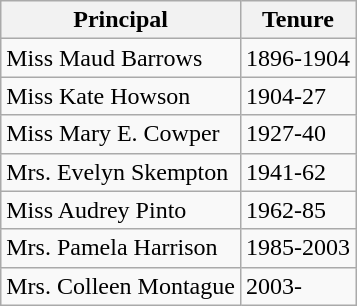<table class="wikitable mw-collapsible">
<tr>
<th>Principal</th>
<th>Tenure</th>
</tr>
<tr>
<td>Miss Maud Barrows</td>
<td>1896-1904</td>
</tr>
<tr>
<td>Miss Kate Howson</td>
<td>1904-27</td>
</tr>
<tr>
<td>Miss Mary E. Cowper</td>
<td>1927-40</td>
</tr>
<tr>
<td>Mrs. Evelyn Skempton</td>
<td>1941-62</td>
</tr>
<tr>
<td>Miss Audrey Pinto</td>
<td>1962-85</td>
</tr>
<tr>
<td>Mrs. Pamela Harrison</td>
<td>1985-2003</td>
</tr>
<tr>
<td>Mrs. Colleen Montague</td>
<td>2003-</td>
</tr>
</table>
